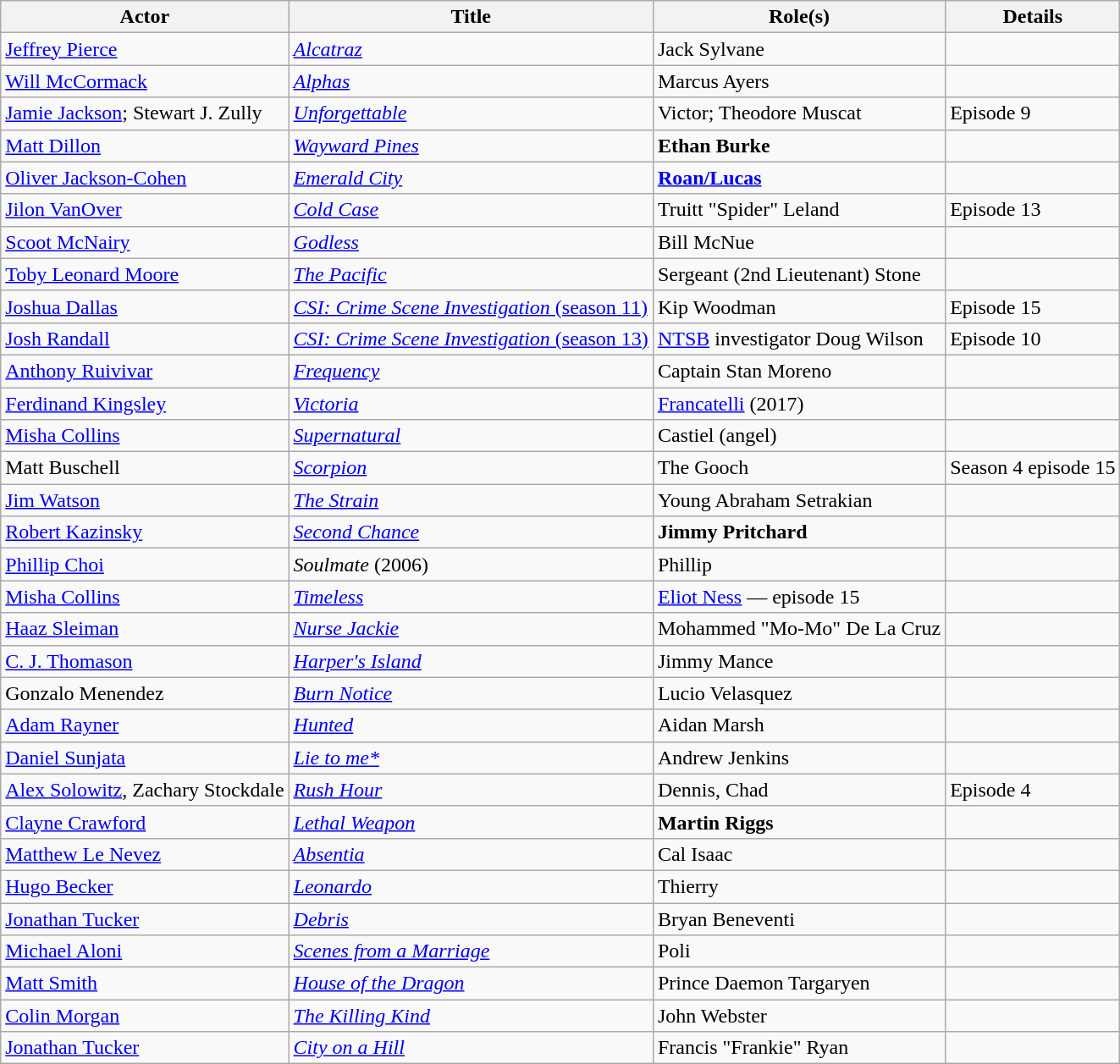<table class="wikitable">
<tr>
<th>Actor</th>
<th>Title</th>
<th>Role(s)</th>
<th>Details</th>
</tr>
<tr>
<td><a href='#'>Jeffrey Pierce</a></td>
<td><em><a href='#'>Alcatraz</a></em></td>
<td>Jack Sylvane</td>
<td></td>
</tr>
<tr>
<td><a href='#'>Will McCormack</a></td>
<td><em><a href='#'>Alphas</a></em></td>
<td>Marcus Ayers</td>
<td></td>
</tr>
<tr>
<td><a href='#'>Jamie Jackson</a>; Stewart J. Zully</td>
<td><em><a href='#'>Unforgettable</a></em></td>
<td>Victor; Theodore Muscat</td>
<td>Episode 9</td>
</tr>
<tr>
<td><a href='#'>Matt Dillon</a></td>
<td><em><a href='#'>Wayward Pines</a></em></td>
<td><strong>Ethan Burke</strong></td>
<td></td>
</tr>
<tr>
<td><a href='#'>Oliver Jackson-Cohen</a></td>
<td><em><a href='#'>Emerald City</a></em></td>
<td><a href='#'><strong>Roan/Lucas</strong></a></td>
<td></td>
</tr>
<tr>
<td><a href='#'>Jilon VanOver</a></td>
<td><em><a href='#'>Cold Case</a></em></td>
<td>Truitt "Spider" Leland</td>
<td>Episode 13</td>
</tr>
<tr>
<td><a href='#'>Scoot McNairy</a></td>
<td><em><a href='#'>Godless</a></em></td>
<td>Bill McNue</td>
<td></td>
</tr>
<tr>
<td><a href='#'>Toby Leonard Moore</a></td>
<td><em><a href='#'>The Pacific</a></em></td>
<td>Sergeant (2nd Lieutenant) Stone</td>
<td></td>
</tr>
<tr>
<td><a href='#'>Joshua Dallas</a></td>
<td><a href='#'><em>CSI: Crime Scene Investigation</em> (season 11)</a></td>
<td>Kip Woodman</td>
<td>Episode 15</td>
</tr>
<tr>
<td><a href='#'>Josh Randall</a></td>
<td><a href='#'><em>CSI: Crime Scene Investigation</em> (season 13)</a></td>
<td><a href='#'>NTSB</a> investigator Doug Wilson</td>
<td>Episode 10</td>
</tr>
<tr>
<td><a href='#'>Anthony Ruivivar</a></td>
<td><em><a href='#'>Frequency</a></em></td>
<td>Captain Stan Moreno</td>
<td></td>
</tr>
<tr>
<td><a href='#'>Ferdinand Kingsley</a></td>
<td><em><a href='#'>Victoria</a></em></td>
<td><a href='#'>Francatelli</a> (2017)</td>
<td></td>
</tr>
<tr>
<td><a href='#'>Misha Collins</a></td>
<td><em><a href='#'>Supernatural</a></em></td>
<td>Castiel (angel)</td>
<td></td>
</tr>
<tr>
<td>Matt Buschell</td>
<td><em><a href='#'>Scorpion</a></em></td>
<td>The Gooch</td>
<td>Season 4 episode 15</td>
</tr>
<tr>
<td><a href='#'>Jim Watson</a></td>
<td><em><a href='#'>The Strain</a></em></td>
<td>Young Abraham Setrakian</td>
<td></td>
</tr>
<tr>
<td><a href='#'>Robert Kazinsky</a></td>
<td><em><a href='#'>Second Chance</a></em></td>
<td><strong>Jimmy Pritchard</strong></td>
<td></td>
</tr>
<tr>
<td><a href='#'>Phillip Choi</a></td>
<td><em>Soulmate</em> (2006)</td>
<td>Phillip</td>
<td></td>
</tr>
<tr>
<td><a href='#'>Misha Collins</a></td>
<td><em><a href='#'>Timeless</a></em></td>
<td><a href='#'>Eliot Ness</a> — episode 15</td>
<td></td>
</tr>
<tr>
<td><a href='#'>Haaz Sleiman</a></td>
<td><em><a href='#'>Nurse Jackie</a></em></td>
<td>Mohammed "Mo-Mo" De La Cruz</td>
<td></td>
</tr>
<tr>
<td><a href='#'>C. J. Thomason</a></td>
<td><em><a href='#'>Harper's Island</a></em></td>
<td>Jimmy Mance</td>
<td></td>
</tr>
<tr>
<td>Gonzalo Menendez</td>
<td><em><a href='#'>Burn Notice</a></em></td>
<td>Lucio Velasquez</td>
<td></td>
</tr>
<tr>
<td><a href='#'>Adam Rayner</a></td>
<td><em><a href='#'>Hunted</a></em></td>
<td>Aidan Marsh</td>
<td></td>
</tr>
<tr>
<td><a href='#'>Daniel Sunjata</a></td>
<td><em><a href='#'>Lie to me*</a></em></td>
<td>Andrew Jenkins</td>
<td></td>
</tr>
<tr>
<td><a href='#'>Alex Solowitz</a>, Zachary Stockdale</td>
<td><em><a href='#'>Rush Hour</a></em></td>
<td>Dennis, Chad</td>
<td>Episode 4</td>
</tr>
<tr>
<td><a href='#'>Clayne Crawford</a></td>
<td><em><a href='#'>Lethal Weapon</a></em></td>
<td><strong>Martin Riggs</strong></td>
<td></td>
</tr>
<tr>
<td><a href='#'>Matthew Le Nevez</a></td>
<td><em><a href='#'>Absentia</a></em></td>
<td>Cal Isaac</td>
<td></td>
</tr>
<tr>
<td><a href='#'>Hugo Becker</a></td>
<td><em><a href='#'>Leonardo</a></em></td>
<td>Thierry</td>
<td></td>
</tr>
<tr>
<td><a href='#'>Jonathan Tucker</a></td>
<td><em><a href='#'>Debris</a></em></td>
<td>Bryan Beneventi</td>
<td></td>
</tr>
<tr>
<td><a href='#'>Michael Aloni</a></td>
<td><em><a href='#'>Scenes from a Marriage</a></em></td>
<td>Poli</td>
<td></td>
</tr>
<tr>
<td><a href='#'>Matt Smith</a></td>
<td><em><a href='#'>House of the Dragon</a></em></td>
<td>Prince Daemon Targaryen</td>
<td></td>
</tr>
<tr>
<td><a href='#'>Colin Morgan</a></td>
<td><em><a href='#'>The Killing Kind</a></em></td>
<td>John Webster</td>
<td></td>
</tr>
<tr>
<td><a href='#'>Jonathan Tucker</a></td>
<td><em><a href='#'>City on a Hill</a></em></td>
<td>Francis "Frankie" Ryan</td>
<td></td>
</tr>
</table>
